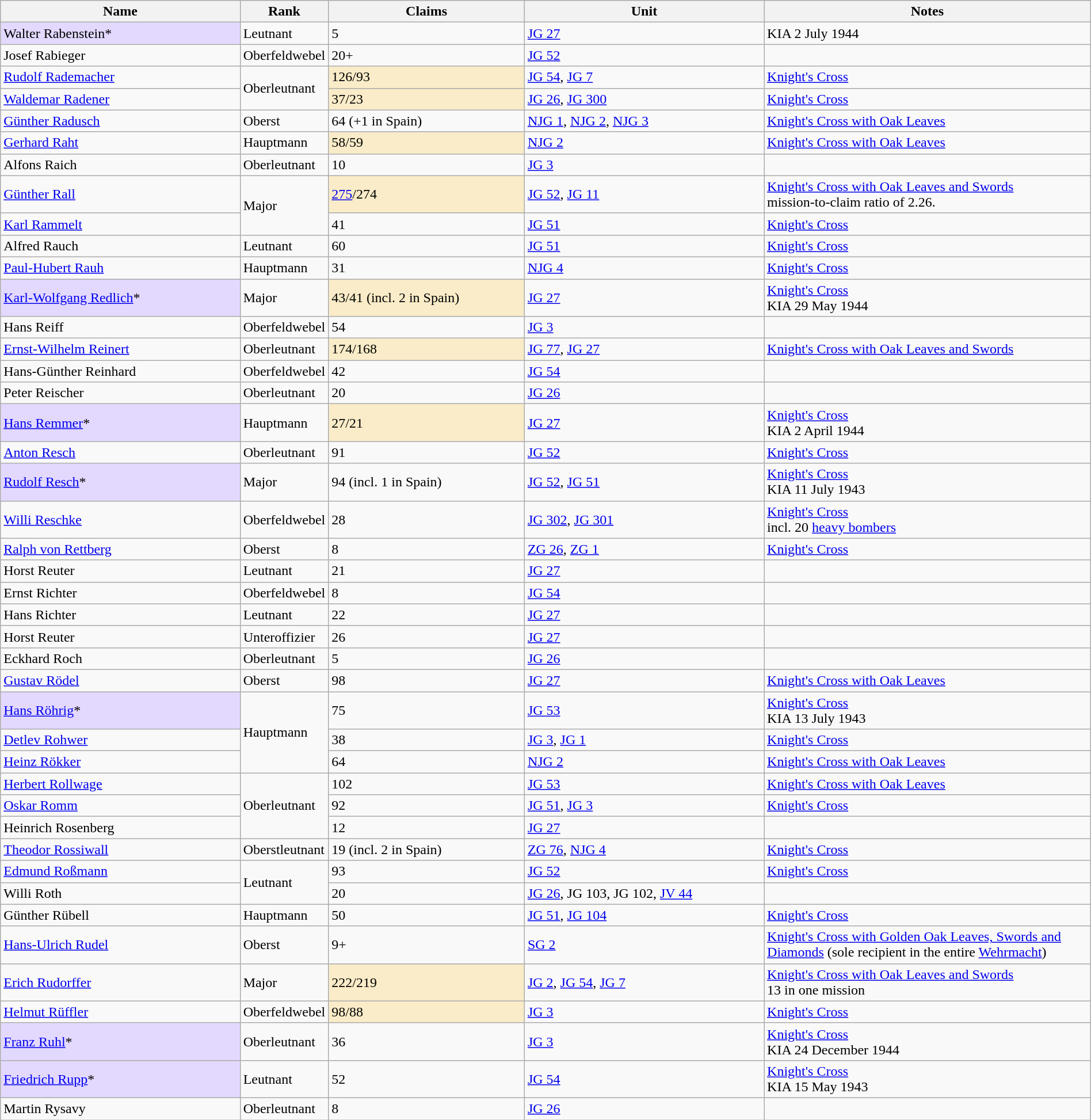<table class="wikitable" style="width:100%;">
<tr>
<th width="22%">Name</th>
<th width="8%">Rank</th>
<th width="18%">Claims</th>
<th width="22%">Unit</th>
<th width="30%">Notes</th>
</tr>
<tr>
<td style="background:#e3d9ff;" align="left">Walter Rabenstein*</td>
<td>Leutnant</td>
<td>5</td>
<td><a href='#'>JG 27</a></td>
<td>KIA 2 July 1944</td>
</tr>
<tr>
<td>Josef Rabieger</td>
<td>Oberfeldwebel</td>
<td>20+</td>
<td><a href='#'>JG 52</a></td>
<td></td>
</tr>
<tr>
<td><a href='#'>Rudolf Rademacher</a></td>
<td rowspan="2">Oberleutnant</td>
<td style="background:#faecc8" align="left">126/93</td>
<td><a href='#'>JG 54</a>, <a href='#'>JG 7</a></td>
<td><a href='#'>Knight's Cross</a></td>
</tr>
<tr>
<td><a href='#'>Waldemar Radener</a></td>
<td style="background:#faecc8" align="left">37/23</td>
<td><a href='#'>JG 26</a>, <a href='#'>JG 300</a></td>
<td><a href='#'>Knight's Cross</a></td>
</tr>
<tr>
<td><a href='#'>Günther Radusch</a></td>
<td>Oberst</td>
<td>64 (+1 in Spain)</td>
<td><a href='#'>NJG 1</a>, <a href='#'>NJG 2</a>, <a href='#'>NJG 3</a></td>
<td><a href='#'>Knight's Cross with Oak Leaves</a></td>
</tr>
<tr>
<td><a href='#'>Gerhard Raht</a></td>
<td>Hauptmann</td>
<td style="background:#faecc8" align="left">58/59</td>
<td><a href='#'>NJG 2</a></td>
<td><a href='#'>Knight's Cross with Oak Leaves</a></td>
</tr>
<tr>
<td>Alfons Raich</td>
<td>Oberleutnant</td>
<td>10</td>
<td><a href='#'>JG 3</a></td>
<td></td>
</tr>
<tr>
<td><a href='#'>Günther Rall</a></td>
<td rowspan="2">Major</td>
<td style="background:#faecc8" align="left"><a href='#'>275</a>/274</td>
<td><a href='#'>JG 52</a>, <a href='#'>JG 11</a></td>
<td><a href='#'>Knight's Cross with Oak Leaves and Swords</a><br>mission-to-claim ratio of 2.26.</td>
</tr>
<tr>
<td><a href='#'>Karl Rammelt</a></td>
<td>41</td>
<td><a href='#'>JG 51</a></td>
<td><a href='#'>Knight's Cross</a></td>
</tr>
<tr>
<td>Alfred Rauch</td>
<td>Leutnant</td>
<td>60</td>
<td><a href='#'>JG 51</a></td>
<td><a href='#'>Knight's Cross</a></td>
</tr>
<tr>
<td><a href='#'>Paul-Hubert Rauh</a></td>
<td>Hauptmann</td>
<td>31</td>
<td><a href='#'>NJG 4</a></td>
<td><a href='#'>Knight's Cross</a></td>
</tr>
<tr>
<td style="background:#e3d9ff;" align="left"><a href='#'>Karl-Wolfgang Redlich</a>*</td>
<td>Major</td>
<td style="background:#faecc8" align="left">43/41 (incl. 2 in Spain)</td>
<td><a href='#'>JG 27</a></td>
<td><a href='#'>Knight's Cross</a><br>KIA 29 May 1944</td>
</tr>
<tr>
<td>Hans Reiff</td>
<td>Oberfeldwebel</td>
<td>54</td>
<td><a href='#'>JG 3</a></td>
<td></td>
</tr>
<tr>
<td><a href='#'>Ernst-Wilhelm Reinert</a></td>
<td>Oberleutnant</td>
<td style="background:#faecc8" align="left">174/168</td>
<td><a href='#'>JG 77</a>, <a href='#'>JG 27</a></td>
<td><a href='#'>Knight's Cross with Oak Leaves and Swords</a></td>
</tr>
<tr>
<td>Hans-Günther Reinhard</td>
<td>Oberfeldwebel</td>
<td>42</td>
<td><a href='#'>JG 54</a></td>
<td></td>
</tr>
<tr>
<td>Peter Reischer</td>
<td>Oberleutnant</td>
<td>20</td>
<td><a href='#'>JG 26</a></td>
<td></td>
</tr>
<tr>
<td style="background:#e3d9ff;" align="left"><a href='#'>Hans Remmer</a>*</td>
<td>Hauptmann</td>
<td style="background:#faecc8" align="left">27/21</td>
<td><a href='#'>JG 27</a></td>
<td><a href='#'>Knight's Cross</a><br>KIA 2 April 1944</td>
</tr>
<tr>
<td><a href='#'>Anton Resch</a></td>
<td>Oberleutnant</td>
<td>91</td>
<td><a href='#'>JG 52</a></td>
<td><a href='#'>Knight's Cross</a></td>
</tr>
<tr>
<td style="background:#e3d9ff;" align="left"><a href='#'>Rudolf Resch</a>*</td>
<td>Major</td>
<td>94 (incl. 1 in Spain)</td>
<td><a href='#'>JG 52</a>, <a href='#'>JG 51</a></td>
<td><a href='#'>Knight's Cross</a><br>KIA 11 July 1943</td>
</tr>
<tr>
<td><a href='#'>Willi Reschke</a></td>
<td>Oberfeldwebel</td>
<td>28</td>
<td><a href='#'>JG 302</a>, <a href='#'>JG 301</a></td>
<td><a href='#'>Knight's Cross</a><br>incl. 20 <a href='#'>heavy bombers</a></td>
</tr>
<tr>
<td><a href='#'>Ralph von Rettberg</a></td>
<td>Oberst</td>
<td>8</td>
<td><a href='#'>ZG 26</a>, <a href='#'>ZG 1</a></td>
<td><a href='#'>Knight's Cross</a></td>
</tr>
<tr>
<td>Horst Reuter</td>
<td>Leutnant</td>
<td>21</td>
<td><a href='#'>JG 27</a></td>
<td></td>
</tr>
<tr>
<td>Ernst Richter</td>
<td>Oberfeldwebel</td>
<td>8</td>
<td><a href='#'>JG 54</a></td>
<td></td>
</tr>
<tr>
<td>Hans Richter</td>
<td>Leutnant</td>
<td>22</td>
<td><a href='#'>JG 27</a></td>
<td></td>
</tr>
<tr>
<td>Horst Reuter</td>
<td>Unteroffizier</td>
<td>26</td>
<td><a href='#'>JG 27</a></td>
<td></td>
</tr>
<tr>
<td>Eckhard Roch</td>
<td>Oberleutnant</td>
<td>5</td>
<td><a href='#'>JG 26</a></td>
<td></td>
</tr>
<tr>
<td><a href='#'>Gustav Rödel</a></td>
<td>Oberst</td>
<td>98</td>
<td><a href='#'>JG 27</a></td>
<td><a href='#'>Knight's Cross with Oak Leaves</a></td>
</tr>
<tr>
<td style="background:#e3d9ff;" align="left"><a href='#'>Hans Röhrig</a>*</td>
<td rowspan="3">Hauptmann</td>
<td>75</td>
<td><a href='#'>JG 53</a></td>
<td><a href='#'>Knight's Cross</a><br>KIA 13 July 1943</td>
</tr>
<tr>
<td><a href='#'>Detlev Rohwer</a></td>
<td>38</td>
<td><a href='#'>JG 3</a>, <a href='#'>JG 1</a></td>
<td><a href='#'>Knight's Cross</a></td>
</tr>
<tr>
<td><a href='#'>Heinz Rökker</a></td>
<td>64</td>
<td><a href='#'>NJG 2</a></td>
<td><a href='#'>Knight's Cross with Oak Leaves</a></td>
</tr>
<tr>
<td><a href='#'>Herbert Rollwage</a></td>
<td rowspan="3">Oberleutnant</td>
<td>102</td>
<td><a href='#'>JG 53</a></td>
<td><a href='#'>Knight's Cross with Oak Leaves</a></td>
</tr>
<tr>
<td><a href='#'>Oskar Romm</a></td>
<td>92</td>
<td><a href='#'>JG 51</a>, <a href='#'>JG 3</a></td>
<td><a href='#'>Knight's Cross</a></td>
</tr>
<tr>
<td>Heinrich Rosenberg</td>
<td>12</td>
<td><a href='#'>JG 27</a></td>
<td></td>
</tr>
<tr>
<td><a href='#'>Theodor Rossiwall</a></td>
<td>Oberstleutnant</td>
<td>19 (incl. 2 in Spain)</td>
<td><a href='#'>ZG 76</a>, <a href='#'>NJG 4</a></td>
<td><a href='#'>Knight's Cross</a></td>
</tr>
<tr>
<td><a href='#'>Edmund Roßmann</a></td>
<td rowspan="2">Leutnant</td>
<td>93</td>
<td><a href='#'>JG 52</a></td>
<td><a href='#'>Knight's Cross</a></td>
</tr>
<tr>
<td>Willi Roth</td>
<td>20</td>
<td><a href='#'>JG 26</a>, JG 103, JG 102, <a href='#'>JV 44</a></td>
<td></td>
</tr>
<tr>
<td>Günther Rübell</td>
<td>Hauptmann</td>
<td>50</td>
<td><a href='#'>JG 51</a>, <a href='#'>JG 104</a></td>
<td><a href='#'>Knight's Cross</a></td>
</tr>
<tr>
<td><a href='#'>Hans-Ulrich Rudel</a></td>
<td>Oberst</td>
<td>9+</td>
<td><a href='#'>SG 2</a></td>
<td><a href='#'>Knight's Cross with Golden Oak Leaves, Swords and Diamonds</a> (sole recipient in the entire <a href='#'>Wehrmacht</a>)</td>
</tr>
<tr>
<td><a href='#'>Erich Rudorffer</a></td>
<td>Major</td>
<td style="background:#faecc8" align="left">222/219</td>
<td><a href='#'>JG 2</a>, <a href='#'>JG 54</a>, <a href='#'>JG 7</a></td>
<td><a href='#'>Knight's Cross with Oak Leaves and Swords</a><br>13 in one mission</td>
</tr>
<tr>
<td><a href='#'>Helmut Rüffler</a></td>
<td>Oberfeldwebel</td>
<td style="background:#faecc8" align="left">98/88</td>
<td><a href='#'>JG 3</a></td>
<td><a href='#'>Knight's Cross</a></td>
</tr>
<tr>
<td style="background:#e3d9ff;" align="left"><a href='#'>Franz Ruhl</a>*</td>
<td>Oberleutnant</td>
<td>36</td>
<td><a href='#'>JG 3</a></td>
<td><a href='#'>Knight's Cross</a><br>KIA 24 December 1944</td>
</tr>
<tr>
<td style="background:#e3d9ff;" align="left"><a href='#'>Friedrich Rupp</a>*</td>
<td>Leutnant</td>
<td>52</td>
<td><a href='#'>JG 54</a></td>
<td><a href='#'>Knight's Cross</a><br>KIA 15 May 1943</td>
</tr>
<tr>
<td>Martin Rysavy</td>
<td>Oberleutnant</td>
<td>8</td>
<td><a href='#'>JG 26</a></td>
<td></td>
</tr>
</table>
